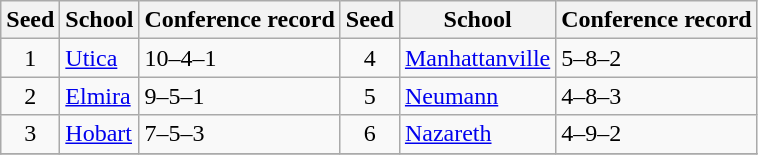<table class="wikitable">
<tr>
<th>Seed</th>
<th>School</th>
<th>Conference record</th>
<th>Seed</th>
<th>School</th>
<th>Conference record</th>
</tr>
<tr>
<td align=center>1</td>
<td><a href='#'>Utica</a></td>
<td>10–4–1</td>
<td align=center>4</td>
<td><a href='#'>Manhattanville</a></td>
<td>5–8–2</td>
</tr>
<tr>
<td align=center>2</td>
<td><a href='#'>Elmira</a></td>
<td>9–5–1</td>
<td align=center>5</td>
<td><a href='#'>Neumann</a></td>
<td>4–8–3</td>
</tr>
<tr>
<td align=center>3</td>
<td><a href='#'>Hobart</a></td>
<td>7–5–3</td>
<td align=center>6</td>
<td><a href='#'>Nazareth</a></td>
<td>4–9–2</td>
</tr>
<tr>
</tr>
</table>
